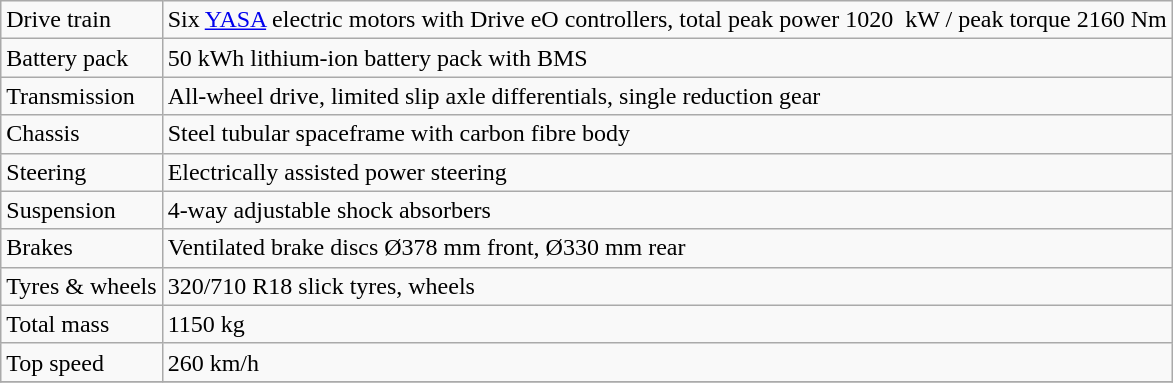<table class="wikitable">
<tr>
<td>Drive train</td>
<td>Six <a href='#'>YASA</a> electric motors with Drive eO controllers, total peak power 1020  kW / peak torque 2160 Nm</td>
</tr>
<tr>
<td>Battery pack</td>
<td>50 kWh lithium-ion battery pack with BMS</td>
</tr>
<tr>
<td>Transmission</td>
<td>All-wheel drive, limited slip axle differentials, single reduction gear</td>
</tr>
<tr>
<td>Chassis</td>
<td>Steel tubular spaceframe with carbon fibre body</td>
</tr>
<tr>
<td>Steering</td>
<td>Electrically assisted power steering</td>
</tr>
<tr>
<td>Suspension</td>
<td>4-way adjustable shock absorbers</td>
</tr>
<tr>
<td>Brakes</td>
<td>Ventilated brake discs Ø378 mm front, Ø330 mm rear</td>
</tr>
<tr>
<td>Tyres & wheels</td>
<td>320/710 R18 slick tyres,  wheels</td>
</tr>
<tr>
<td>Total mass</td>
<td>1150 kg</td>
</tr>
<tr>
<td>Top speed</td>
<td>260 km/h</td>
</tr>
<tr>
</tr>
</table>
